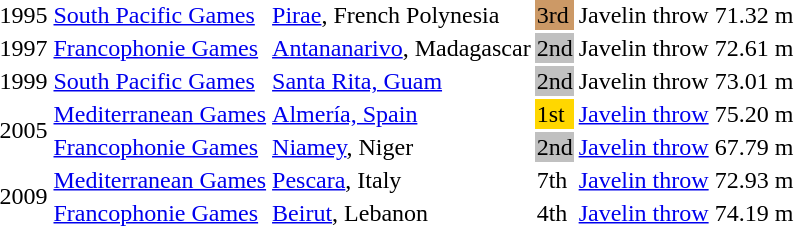<table>
<tr>
<td>1995</td>
<td><a href='#'>South Pacific Games</a></td>
<td><a href='#'>Pirae</a>, French Polynesia</td>
<td bgcolor=cc9966>3rd</td>
<td>Javelin throw</td>
<td>71.32 m</td>
</tr>
<tr>
<td>1997</td>
<td><a href='#'>Francophonie Games</a></td>
<td><a href='#'>Antananarivo</a>, Madagascar</td>
<td bgcolor=silver>2nd</td>
<td>Javelin throw</td>
<td>72.61 m</td>
</tr>
<tr>
<td>1999</td>
<td><a href='#'>South Pacific Games</a></td>
<td><a href='#'>Santa Rita, Guam</a></td>
<td bgcolor=silver>2nd</td>
<td>Javelin throw</td>
<td>73.01 m</td>
</tr>
<tr>
<td rowspan=2>2005</td>
<td><a href='#'>Mediterranean Games</a></td>
<td><a href='#'>Almería, Spain</a></td>
<td bgcolor=gold>1st</td>
<td><a href='#'>Javelin throw</a></td>
<td>75.20 m</td>
</tr>
<tr>
<td><a href='#'>Francophonie Games</a></td>
<td><a href='#'>Niamey</a>, Niger</td>
<td bgcolor=silver>2nd</td>
<td><a href='#'>Javelin throw</a></td>
<td>67.79 m</td>
</tr>
<tr>
<td rowspan=2>2009</td>
<td><a href='#'>Mediterranean Games</a></td>
<td><a href='#'>Pescara</a>, Italy</td>
<td>7th</td>
<td><a href='#'>Javelin throw</a></td>
<td>72.93 m</td>
</tr>
<tr>
<td><a href='#'>Francophonie Games</a></td>
<td><a href='#'>Beirut</a>, Lebanon</td>
<td>4th</td>
<td><a href='#'>Javelin throw</a></td>
<td>74.19 m</td>
</tr>
</table>
